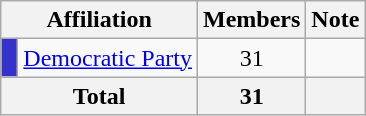<table class="wikitable">
<tr>
<th colspan="2" align="center" valign="bottom">Affiliation</th>
<th valign="bottom">Members</th>
<th valign="bottom">Note</th>
</tr>
<tr>
<td bgcolor="#3333CC"> </td>
<td><a href='#'>Democratic Party</a></td>
<td align="center">31</td>
<td></td>
</tr>
<tr>
<th colspan="2" align="center">Total</th>
<th align="center">31</th>
<th></th>
</tr>
</table>
